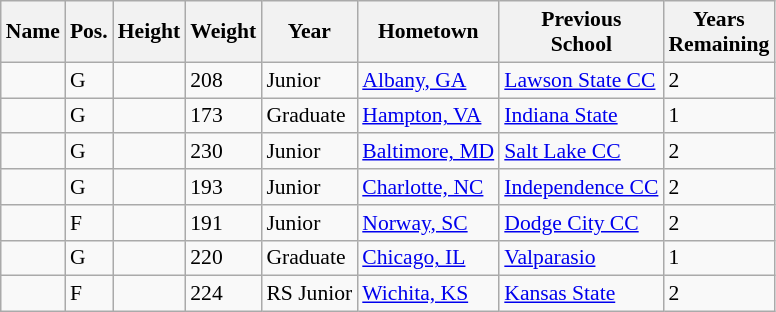<table class="wikitable sortable" style="font-size:90%;" border="1">
<tr>
<th>Name</th>
<th>Pos.</th>
<th>Height</th>
<th>Weight</th>
<th>Year</th>
<th>Hometown</th>
<th ! class="unsortable">Previous<br>School</th>
<th ! class="unsortable">Years<br>Remaining</th>
</tr>
<tr>
<td></td>
<td>G</td>
<td></td>
<td>208</td>
<td>Junior</td>
<td><a href='#'>Albany, GA</a></td>
<td><a href='#'>Lawson State CC</a></td>
<td>2</td>
</tr>
<tr>
<td></td>
<td>G</td>
<td></td>
<td>173</td>
<td>Graduate</td>
<td><a href='#'>Hampton, VA</a></td>
<td><a href='#'>Indiana State</a></td>
<td>1</td>
</tr>
<tr>
<td></td>
<td>G</td>
<td></td>
<td>230</td>
<td>Junior</td>
<td><a href='#'>Baltimore, MD</a></td>
<td><a href='#'>Salt Lake CC</a></td>
<td>2</td>
</tr>
<tr>
<td></td>
<td>G</td>
<td></td>
<td>193</td>
<td>Junior</td>
<td><a href='#'>Charlotte, NC</a></td>
<td><a href='#'>Independence CC</a></td>
<td>2</td>
</tr>
<tr>
<td></td>
<td>F</td>
<td></td>
<td>191</td>
<td>Junior</td>
<td><a href='#'>Norway, SC</a></td>
<td><a href='#'>Dodge City CC</a></td>
<td>2</td>
</tr>
<tr>
<td></td>
<td>G</td>
<td></td>
<td>220</td>
<td>Graduate</td>
<td><a href='#'>Chicago, IL</a></td>
<td><a href='#'>Valparasio</a></td>
<td>1</td>
</tr>
<tr>
<td></td>
<td>F</td>
<td></td>
<td>224</td>
<td>RS Junior</td>
<td><a href='#'>Wichita, KS</a></td>
<td><a href='#'>Kansas State</a></td>
<td>2</td>
</tr>
</table>
